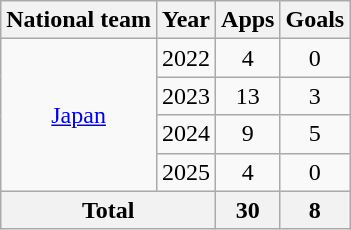<table class="wikitable" style="text-align:center">
<tr>
<th>National team</th>
<th>Year</th>
<th>Apps</th>
<th>Goals</th>
</tr>
<tr>
<td rowspan="4"><a href='#'>Japan</a></td>
<td>2022</td>
<td>4</td>
<td>0</td>
</tr>
<tr>
<td>2023</td>
<td>13</td>
<td>3</td>
</tr>
<tr>
<td>2024</td>
<td>9</td>
<td>5</td>
</tr>
<tr>
<td>2025</td>
<td>4</td>
<td>0</td>
</tr>
<tr>
<th colspan="2">Total</th>
<th>30</th>
<th>8</th>
</tr>
</table>
